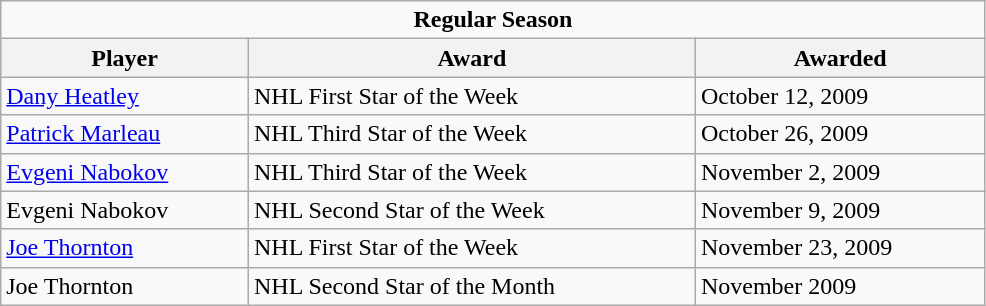<table class="wikitable" width="52%">
<tr>
<td colspan="10" align="center"><strong>Regular Season</strong></td>
</tr>
<tr>
<th>Player</th>
<th>Award</th>
<th>Awarded</th>
</tr>
<tr>
<td><a href='#'>Dany Heatley</a></td>
<td>NHL First Star of the Week</td>
<td>October 12, 2009</td>
</tr>
<tr>
<td><a href='#'>Patrick Marleau</a></td>
<td>NHL Third Star of the Week</td>
<td>October 26, 2009</td>
</tr>
<tr>
<td><a href='#'>Evgeni Nabokov</a></td>
<td>NHL Third Star of the Week</td>
<td>November 2, 2009</td>
</tr>
<tr>
<td>Evgeni Nabokov</td>
<td>NHL Second Star of the Week</td>
<td>November 9, 2009</td>
</tr>
<tr>
<td><a href='#'>Joe Thornton</a></td>
<td>NHL First Star of the Week</td>
<td>November 23, 2009</td>
</tr>
<tr>
<td>Joe Thornton</td>
<td>NHL Second Star of the Month</td>
<td>November 2009</td>
</tr>
</table>
